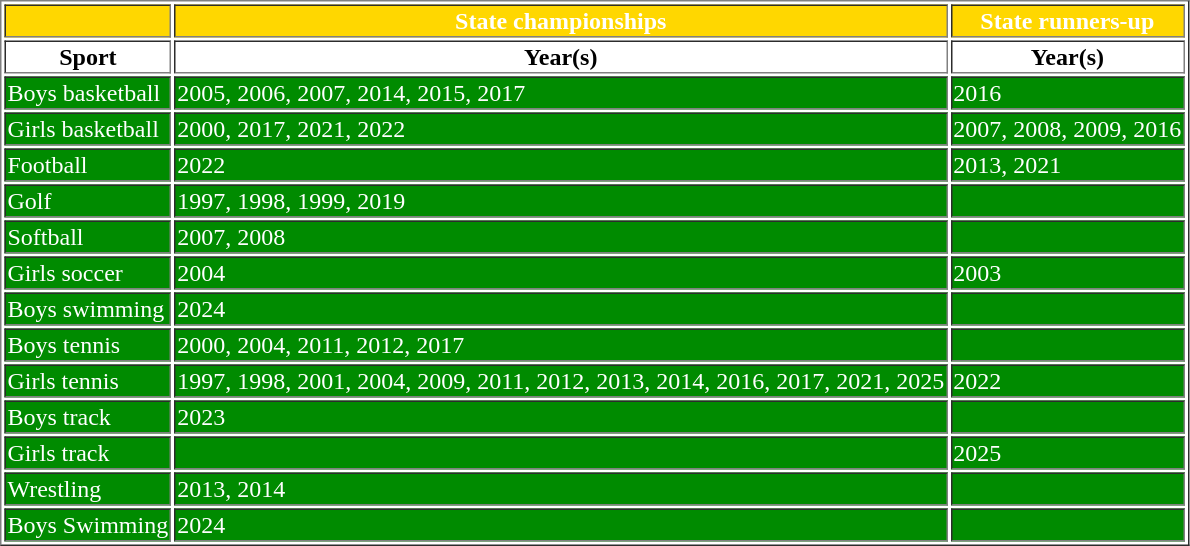<table border="1">
<tr align=center style="background: #FFD700; color: white">
<th></th>
<th>State championships</th>
<th>State runners-up</th>
</tr>
<tr>
<th>Sport</th>
<th>Year(s)</th>
<th>Year(s)</th>
</tr>
<tr style="background: #008B00; color: white">
<td>Boys basketball</td>
<td>2005, 2006, 2007, 2014, 2015, 2017</td>
<td>2016</td>
</tr>
<tr style="background: #008B00; color: white">
<td>Girls basketball</td>
<td>2000, 2017, 2021, 2022</td>
<td>2007, 2008, 2009, 2016</td>
</tr>
<tr style="background: #008B00; color: white">
<td>Football</td>
<td>2022</td>
<td>2013, 2021</td>
</tr>
<tr style="background: #008B00; color: white">
<td>Golf</td>
<td>1997, 1998, 1999, 2019</td>
<td></td>
</tr>
<tr style="background: #008B00; color: white">
<td>Softball</td>
<td>2007, 2008</td>
<td></td>
</tr>
<tr style="background: #008B00; color: white">
<td>Girls soccer</td>
<td>2004</td>
<td>2003</td>
</tr>
<tr style="background: #008B00; color: white">
<td>Boys swimming</td>
<td>2024</td>
<td></td>
</tr>
<tr style="background: #008B00; color: white">
<td>Boys tennis</td>
<td>2000, 2004, 2011, 2012, 2017</td>
<td></td>
</tr>
<tr style="background: #008B00; color: white">
<td>Girls tennis</td>
<td>1997, 1998, 2001, 2004, 2009, 2011, 2012, 2013, 2014, 2016, 2017, 2021, 2025</td>
<td>2022</td>
</tr>
<tr style="background: #008B00; color: white">
<td>Boys track</td>
<td>2023</td>
<td></td>
</tr>
<tr style="background: #008B00; color: white">
<td>Girls track</td>
<td></td>
<td>2025</td>
</tr>
<tr style="background: #008B00; color: white">
<td>Wrestling</td>
<td>2013, 2014</td>
<td></td>
</tr>
<tr style="background: #008B00; color: white">
<td>Boys Swimming</td>
<td>2024</td>
<td></td>
</tr>
</table>
